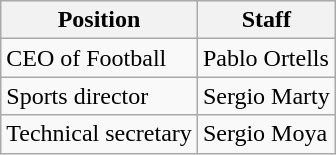<table class="wikitable">
<tr>
<th>Position</th>
<th>Staff</th>
</tr>
<tr>
<td>CEO of Football</td>
<td>Pablo Ortells</td>
</tr>
<tr>
<td>Sports director</td>
<td>Sergio Marty</td>
</tr>
<tr>
<td>Technical secretary</td>
<td>Sergio Moya</td>
</tr>
</table>
